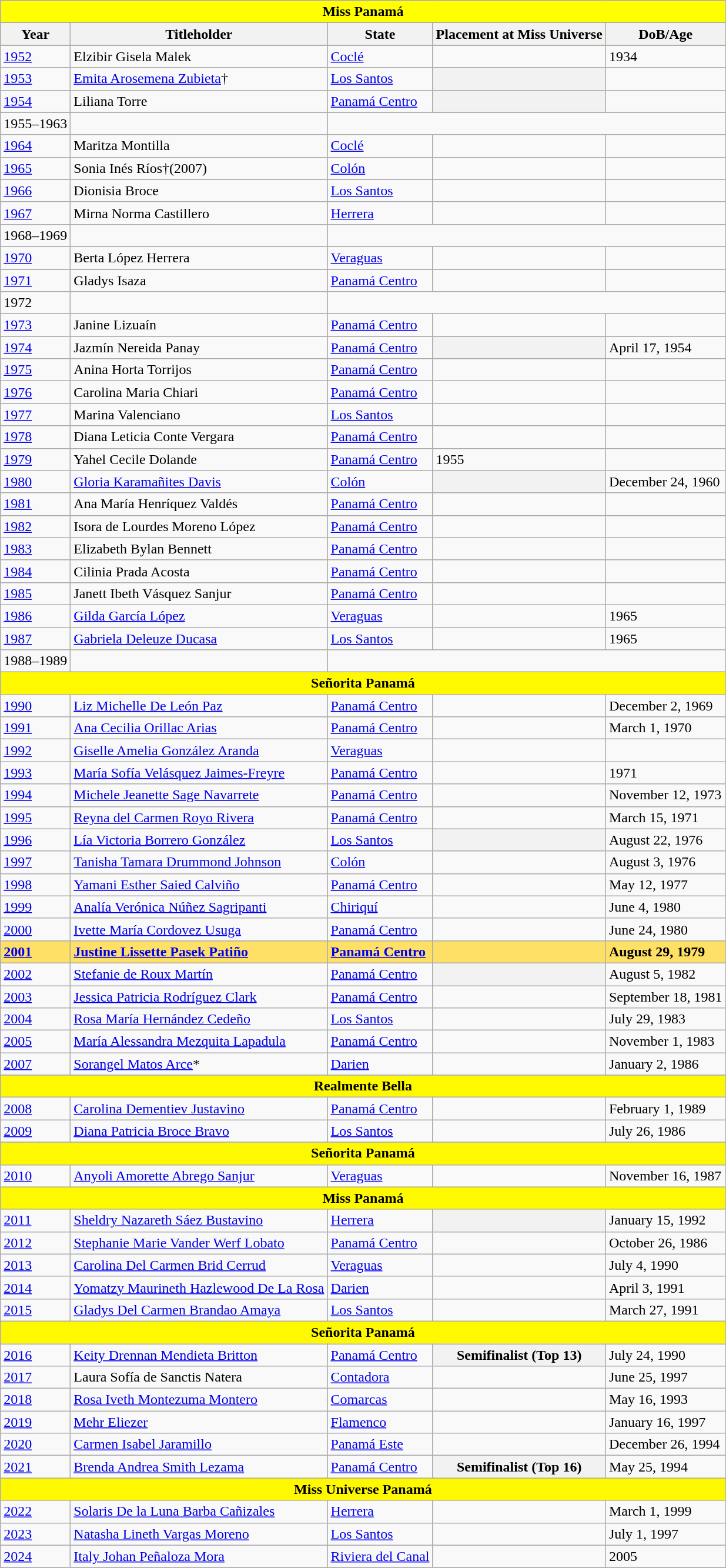<table class="wikitable">
<tr bgcolor="Yellow">
<td colspan=8 align=center><strong>Miss Panamá</strong></td>
</tr>
<tr bgcolor="#ffff99;">
<th>Year</th>
<th>Titleholder</th>
<th>State</th>
<th>Placement at Miss Universe</th>
<th>DoB/Age</th>
</tr>
<tr>
<td><a href='#'>1952</a></td>
<td>Elzibir Gisela Malek</td>
<td><a href='#'>Coclé</a></td>
<td></td>
<td>1934</td>
</tr>
<tr>
<td><a href='#'>1953</a></td>
<td><a href='#'>Emita Arosemena Zubieta</a>†</td>
<td><a href='#'>Los Santos</a></td>
<th></th>
<td></td>
</tr>
<tr>
<td><a href='#'>1954</a></td>
<td>Liliana Torre</td>
<td><a href='#'>Panamá Centro</a></td>
<th></th>
<td></td>
</tr>
<tr>
<td>1955–1963</td>
<td></td>
<td colspan=3></td>
</tr>
<tr>
<td><a href='#'>1964</a></td>
<td>Maritza Montilla</td>
<td><a href='#'>Coclé</a></td>
<td></td>
<td></td>
</tr>
<tr>
<td><a href='#'>1965</a></td>
<td>Sonia Inés Ríos†(2007)</td>
<td><a href='#'>Colón</a></td>
<td></td>
<td></td>
</tr>
<tr>
<td><a href='#'>1966</a></td>
<td>Dionisia Broce</td>
<td><a href='#'>Los Santos</a></td>
<td></td>
<td></td>
</tr>
<tr>
<td><a href='#'>1967</a></td>
<td>Mirna Norma Castillero</td>
<td><a href='#'>Herrera</a></td>
<td></td>
<td></td>
</tr>
<tr>
<td>1968–1969</td>
<td></td>
<td colspan=3></td>
</tr>
<tr>
<td><a href='#'>1970</a></td>
<td>Berta López Herrera</td>
<td><a href='#'>Veraguas</a></td>
<td></td>
<td></td>
</tr>
<tr>
<td><a href='#'>1971</a></td>
<td>Gladys Isaza</td>
<td><a href='#'>Panamá Centro</a></td>
<td></td>
<td></td>
</tr>
<tr>
<td>1972</td>
<td></td>
<td colspan=3></td>
</tr>
<tr>
<td><a href='#'>1973</a></td>
<td>Janine Lizuaín</td>
<td><a href='#'>Panamá Centro</a></td>
<td></td>
<td></td>
</tr>
<tr>
<td><a href='#'>1974</a></td>
<td>Jazmín Nereida Panay</td>
<td><a href='#'>Panamá Centro</a></td>
<th></th>
<td>April 17, 1954</td>
</tr>
<tr>
<td><a href='#'>1975</a></td>
<td>Anina Horta Torrijos</td>
<td><a href='#'>Panamá Centro</a></td>
<td></td>
<td></td>
</tr>
<tr>
<td><a href='#'>1976</a></td>
<td>Carolina Maria Chiari</td>
<td><a href='#'>Panamá Centro</a></td>
<td></td>
<td></td>
</tr>
<tr>
<td><a href='#'>1977</a></td>
<td>Marina Valenciano</td>
<td><a href='#'>Los Santos</a></td>
<td></td>
<td></td>
</tr>
<tr>
<td><a href='#'>1978</a></td>
<td>Diana Leticia Conte Vergara</td>
<td><a href='#'>Panamá Centro</a></td>
<td></td>
<td></td>
</tr>
<tr>
<td><a href='#'>1979</a></td>
<td>Yahel Cecile Dolande</td>
<td><a href='#'>Panamá Centro</a></td>
<td>1955</td>
<td></td>
</tr>
<tr>
<td><a href='#'>1980</a></td>
<td><a href='#'>Gloria Karamañites Davis</a></td>
<td><a href='#'>Colón</a></td>
<th></th>
<td>December 24, 1960</td>
</tr>
<tr>
<td><a href='#'>1981</a></td>
<td>Ana María Henríquez Valdés</td>
<td><a href='#'>Panamá Centro</a></td>
<td></td>
<td></td>
</tr>
<tr>
<td><a href='#'>1982</a></td>
<td>Isora de Lourdes Moreno López</td>
<td><a href='#'>Panamá Centro</a></td>
<td></td>
<td></td>
</tr>
<tr>
<td><a href='#'>1983</a></td>
<td>Elizabeth Bylan Bennett</td>
<td><a href='#'>Panamá Centro</a></td>
<td></td>
<td></td>
</tr>
<tr>
<td><a href='#'>1984</a></td>
<td>Cilinia Prada Acosta</td>
<td><a href='#'>Panamá Centro</a></td>
<td></td>
<td></td>
</tr>
<tr>
<td><a href='#'>1985</a></td>
<td>Janett Ibeth Vásquez Sanjur</td>
<td><a href='#'>Panamá Centro</a></td>
<td></td>
<td></td>
</tr>
<tr>
<td><a href='#'>1986</a></td>
<td><a href='#'>Gilda García López</a></td>
<td><a href='#'>Veraguas</a></td>
<td></td>
<td>1965</td>
</tr>
<tr>
<td><a href='#'>1987</a></td>
<td><a href='#'>Gabriela Deleuze Ducasa</a></td>
<td><a href='#'>Los Santos</a></td>
<td></td>
<td>1965</td>
</tr>
<tr>
<td>1988–1989</td>
<td></td>
<td colspan=3></td>
</tr>
<tr bgcolor="#ffff99;">
<td colspan=8 align=center><strong>Señorita Panamá</strong></td>
</tr>
<tr>
<td><a href='#'>1990</a></td>
<td><a href='#'>Liz Michelle De León Paz</a></td>
<td><a href='#'>Panamá Centro</a></td>
<td></td>
<td>December 2, 1969</td>
</tr>
<tr>
<td><a href='#'>1991</a></td>
<td><a href='#'>Ana Cecilia Orillac Arias</a></td>
<td><a href='#'>Panamá Centro</a></td>
<td></td>
<td>March 1, 1970</td>
</tr>
<tr>
<td><a href='#'>1992</a></td>
<td><a href='#'>Giselle Amelia González Aranda</a></td>
<td><a href='#'>Veraguas</a></td>
<td></td>
<td></td>
</tr>
<tr>
<td><a href='#'>1993</a></td>
<td><a href='#'>María Sofía Velásquez Jaimes-Freyre</a></td>
<td><a href='#'>Panamá Centro</a></td>
<td></td>
<td>1971</td>
</tr>
<tr>
<td><a href='#'>1994</a></td>
<td><a href='#'>Michele Jeanette Sage Navarrete</a></td>
<td><a href='#'>Panamá Centro</a></td>
<td></td>
<td>November 12, 1973</td>
</tr>
<tr>
<td><a href='#'>1995</a></td>
<td><a href='#'>Reyna del Carmen Royo Rivera</a></td>
<td><a href='#'>Panamá Centro</a></td>
<td></td>
<td>March 15, 1971</td>
</tr>
<tr>
<td><a href='#'>1996</a></td>
<td><a href='#'>Lía Victoria Borrero González</a></td>
<td><a href='#'>Los Santos</a></td>
<th></th>
<td>August 22, 1976</td>
</tr>
<tr>
<td><a href='#'>1997</a></td>
<td><a href='#'>Tanisha Tamara Drummond Johnson</a></td>
<td><a href='#'>Colón</a></td>
<td></td>
<td>August 3, 1976</td>
</tr>
<tr>
<td><a href='#'>1998</a></td>
<td><a href='#'>Yamani Esther Saied Calviño</a></td>
<td><a href='#'>Panamá Centro</a></td>
<td></td>
<td>May 12, 1977</td>
</tr>
<tr>
<td><a href='#'>1999</a></td>
<td><a href='#'>Analía Verónica Núñez Sagripanti</a></td>
<td><a href='#'>Chiriquí</a></td>
<td></td>
<td>June 4, 1980</td>
</tr>
<tr>
<td><a href='#'>2000</a></td>
<td><a href='#'>Ivette María Cordovez Usuga</a></td>
<td><a href='#'>Panamá Centro</a></td>
<td></td>
<td>June 24, 1980</td>
</tr>
<tr>
<td style="background-color:#FFE066;"><strong><a href='#'>2001</a></strong></td>
<td style="background-color:#FFE066;"><strong><a href='#'>Justine Lissette Pasek Patiño</a></strong></td>
<td style="background-color:#FFE066;"><strong><a href='#'>Panamá Centro</a></strong></td>
<td style="background-color:#FFE066;"></td>
<td style="background-color:#FFE066;"><strong>August 29, 1979</strong></td>
</tr>
<tr>
<td><a href='#'>2002</a></td>
<td><a href='#'>Stefanie de Roux Martín</a></td>
<td><a href='#'>Panamá Centro</a></td>
<th></th>
<td>August 5, 1982</td>
</tr>
<tr>
<td><a href='#'>2003</a></td>
<td><a href='#'>Jessica Patricia Rodríguez Clark</a></td>
<td><a href='#'>Panamá Centro</a></td>
<td></td>
<td>September 18, 1981</td>
</tr>
<tr>
<td><a href='#'>2004</a></td>
<td><a href='#'>Rosa María Hernández Cedeño</a></td>
<td><a href='#'>Los Santos</a></td>
<td></td>
<td>July 29, 1983</td>
</tr>
<tr>
<td><a href='#'>2005</a></td>
<td><a href='#'>María Alessandra Mezquita Lapadula</a></td>
<td><a href='#'>Panamá Centro</a></td>
<td></td>
<td>November 1, 1983</td>
</tr>
<tr>
<td><a href='#'>2007</a></td>
<td><a href='#'>Sorangel Matos Arce</a>*</td>
<td><a href='#'>Darien</a></td>
<td></td>
<td>January 2, 1986</td>
</tr>
<tr>
</tr>
<tr bgcolor="#ffff99;">
<td colspan=8 align=center><strong>Realmente Bella</strong></td>
</tr>
<tr>
<td><a href='#'>2008</a></td>
<td><a href='#'>Carolina Dementiev Justavino</a></td>
<td><a href='#'>Panamá Centro</a></td>
<td></td>
<td>February 1, 1989</td>
</tr>
<tr>
<td><a href='#'>2009</a></td>
<td><a href='#'>Diana Patricia Broce Bravo</a></td>
<td><a href='#'>Los Santos</a></td>
<td></td>
<td>July 26, 1986</td>
</tr>
<tr>
</tr>
<tr bgcolor="#ffff99;">
<td colspan=8 align=center><strong>Señorita Panamá</strong></td>
</tr>
<tr>
<td><a href='#'>2010</a></td>
<td><a href='#'>Anyoli Amorette Abrego Sanjur</a></td>
<td><a href='#'>Veraguas</a></td>
<td></td>
<td>November 16, 1987</td>
</tr>
<tr bgcolor="#ffff99;">
<td colspan=8 align=center><strong>Miss Panamá</strong></td>
</tr>
<tr>
<td><a href='#'>2011</a></td>
<td><a href='#'>Sheldry Nazareth Sáez Bustavino</a></td>
<td><a href='#'>Herrera</a></td>
<th></th>
<td>January 15, 1992</td>
</tr>
<tr>
<td><a href='#'>2012</a></td>
<td><a href='#'>Stephanie Marie Vander Werf Lobato</a></td>
<td><a href='#'>Panamá Centro</a></td>
<td></td>
<td>October 26, 1986</td>
</tr>
<tr>
<td><a href='#'>2013</a></td>
<td><a href='#'>Carolina Del Carmen Brid Cerrud</a></td>
<td><a href='#'>Veraguas</a></td>
<td></td>
<td>July 4, 1990</td>
</tr>
<tr>
<td><a href='#'>2014</a></td>
<td><a href='#'>Yomatzy Maurineth Hazlewood De La Rosa</a></td>
<td><a href='#'>Darien</a></td>
<td></td>
<td>April 3, 1991</td>
</tr>
<tr>
<td><a href='#'>2015</a></td>
<td><a href='#'>Gladys Del Carmen Brandao Amaya</a></td>
<td><a href='#'>Los Santos</a></td>
<td></td>
<td>March 27, 1991</td>
</tr>
<tr bgcolor="#ffff99;">
<td colspan=8 align=center><strong>Señorita Panamá</strong></td>
</tr>
<tr>
<td><a href='#'>2016</a></td>
<td><a href='#'>Keity Drennan Mendieta Britton</a></td>
<td><a href='#'>Panamá Centro</a></td>
<th>Semifinalist (Top 13)</th>
<td>July 24, 1990</td>
</tr>
<tr>
<td><a href='#'>2017</a></td>
<td>Laura Sofía de Sanctis Natera</td>
<td><a href='#'>Contadora</a></td>
<td></td>
<td>June 25, 1997</td>
</tr>
<tr>
<td><a href='#'>2018</a></td>
<td><a href='#'>Rosa Iveth Montezuma Montero</a></td>
<td><a href='#'>Comarcas</a></td>
<td></td>
<td>May 16, 1993</td>
</tr>
<tr>
<td><a href='#'>2019</a></td>
<td><a href='#'>Mehr Eliezer</a></td>
<td><a href='#'>Flamenco</a></td>
<td></td>
<td>January 16, 1997</td>
</tr>
<tr>
<td><a href='#'>2020</a></td>
<td><a href='#'>Carmen Isabel Jaramillo</a></td>
<td><a href='#'>Panamá Este</a></td>
<td></td>
<td>December 26, 1994</td>
</tr>
<tr>
<td><a href='#'>2021</a></td>
<td><a href='#'>Brenda Andrea Smith Lezama</a></td>
<td><a href='#'>Panamá Centro</a></td>
<th>Semifinalist (Top 16)</th>
<td>May 25, 1994</td>
</tr>
<tr bgcolor="#ffff99;">
<td colspan=8 align=center><strong>Miss Universe Panamá</strong></td>
</tr>
<tr>
<td><a href='#'>2022</a></td>
<td><a href='#'>Solaris De la Luna Barba Cañizales</a></td>
<td><a href='#'>Herrera</a></td>
<td></td>
<td>March 1, 1999</td>
</tr>
<tr>
<td><a href='#'>2023</a></td>
<td><a href='#'>Natasha Lineth Vargas Moreno</a></td>
<td><a href='#'>Los Santos</a></td>
<td></td>
<td>July 1, 1997</td>
</tr>
<tr>
<td><a href='#'>2024</a></td>
<td><a href='#'>Italy Johan Peñaloza Mora</a></td>
<td><a href='#'>Riviera del Canal</a></td>
<td></td>
<td>2005</td>
</tr>
<tr>
</tr>
</table>
